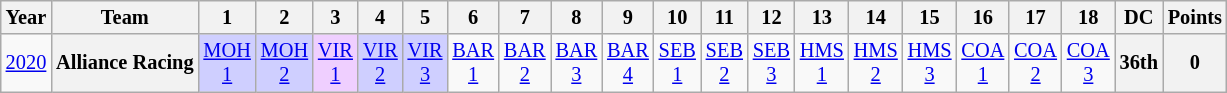<table class="wikitable" style="text-align:center; font-size:85%">
<tr>
<th>Year</th>
<th>Team</th>
<th>1</th>
<th>2</th>
<th>3</th>
<th>4</th>
<th>5</th>
<th>6</th>
<th>7</th>
<th>8</th>
<th>9</th>
<th>10</th>
<th>11</th>
<th>12</th>
<th>13</th>
<th>14</th>
<th>15</th>
<th>16</th>
<th>17</th>
<th>18</th>
<th>DC</th>
<th>Points</th>
</tr>
<tr>
<td><a href='#'>2020</a></td>
<th nowrap>Alliance Racing</th>
<td style="background:#CFCFFF;"><a href='#'>MOH<br>1</a><br></td>
<td style="background:#CFCFFF;"><a href='#'>MOH<br>2</a><br></td>
<td style="background:#EFCFFF;"><a href='#'>VIR<br>1</a><br></td>
<td style="background:#CFCFFF;"><a href='#'>VIR<br>2</a><br></td>
<td style="background:#CFCFFF;"><a href='#'>VIR<br>3</a><br></td>
<td><a href='#'>BAR<br>1</a></td>
<td><a href='#'>BAR<br>2</a></td>
<td><a href='#'>BAR<br>3</a></td>
<td><a href='#'>BAR<br>4</a></td>
<td><a href='#'>SEB<br>1</a></td>
<td><a href='#'>SEB<br>2</a></td>
<td><a href='#'>SEB<br>3</a></td>
<td><a href='#'>HMS<br>1</a></td>
<td><a href='#'>HMS<br>2</a></td>
<td><a href='#'>HMS<br>3</a></td>
<td><a href='#'>COA<br>1</a></td>
<td><a href='#'>COA<br>2</a></td>
<td><a href='#'>COA<br>3</a></td>
<th style="background:#;">36th</th>
<th style="background:#;">0</th>
</tr>
</table>
